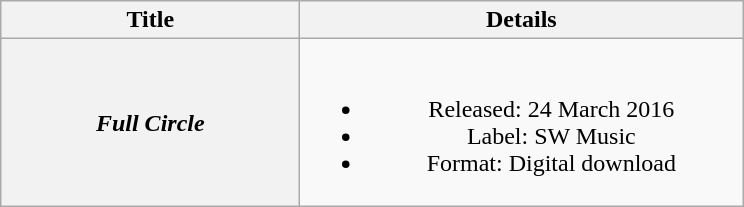<table class="wikitable plainrowheaders" style="text-align:center;">
<tr>
<th scope="col" style="width:12em;">Title</th>
<th scope="col" style="width:18em;">Details</th>
</tr>
<tr>
<th scope="row"><em>Full Circle</em></th>
<td><br><ul><li>Released: 24 March 2016</li><li>Label: SW Music</li><li>Format: Digital download</li></ul></td>
</tr>
</table>
